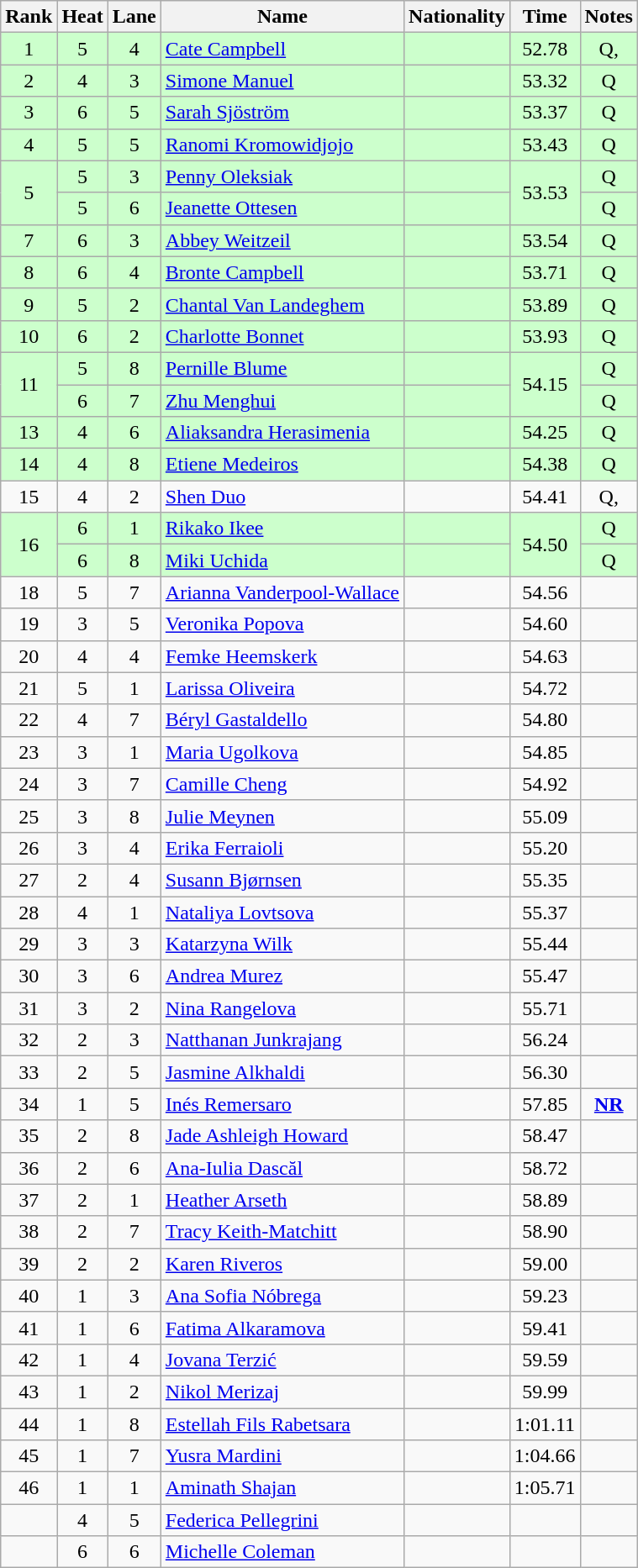<table class="wikitable sortable" style="text-align:center">
<tr>
<th>Rank</th>
<th>Heat</th>
<th>Lane</th>
<th>Name</th>
<th>Nationality</th>
<th>Time</th>
<th>Notes</th>
</tr>
<tr bgcolor=ccffcc>
<td>1</td>
<td>5</td>
<td>4</td>
<td align=left><a href='#'>Cate Campbell</a></td>
<td align=left></td>
<td>52.78</td>
<td>Q, </td>
</tr>
<tr bgcolor=ccffcc>
<td>2</td>
<td>4</td>
<td>3</td>
<td align=left><a href='#'>Simone Manuel</a></td>
<td align=left></td>
<td>53.32</td>
<td>Q</td>
</tr>
<tr bgcolor=ccffcc>
<td>3</td>
<td>6</td>
<td>5</td>
<td align=left><a href='#'>Sarah Sjöström</a></td>
<td align=left></td>
<td>53.37</td>
<td>Q</td>
</tr>
<tr bgcolor=ccffcc>
<td>4</td>
<td>5</td>
<td>5</td>
<td align=left><a href='#'>Ranomi Kromowidjojo</a></td>
<td align=left></td>
<td>53.43</td>
<td>Q</td>
</tr>
<tr bgcolor=ccffcc>
<td rowspan=2>5</td>
<td>5</td>
<td>3</td>
<td align=left><a href='#'>Penny Oleksiak</a></td>
<td align=left></td>
<td rowspan=2>53.53</td>
<td>Q</td>
</tr>
<tr bgcolor=ccffcc>
<td>5</td>
<td>6</td>
<td align=left><a href='#'>Jeanette Ottesen</a></td>
<td align=left></td>
<td>Q</td>
</tr>
<tr bgcolor=ccffcc>
<td>7</td>
<td>6</td>
<td>3</td>
<td align=left><a href='#'>Abbey Weitzeil</a></td>
<td align=left></td>
<td>53.54</td>
<td>Q</td>
</tr>
<tr bgcolor=ccffcc>
<td>8</td>
<td>6</td>
<td>4</td>
<td align=left><a href='#'>Bronte Campbell</a></td>
<td align=left></td>
<td>53.71</td>
<td>Q</td>
</tr>
<tr bgcolor=ccffcc>
<td>9</td>
<td>5</td>
<td>2</td>
<td align=left><a href='#'>Chantal Van Landeghem</a></td>
<td align=left></td>
<td>53.89</td>
<td>Q</td>
</tr>
<tr bgcolor=ccffcc>
<td>10</td>
<td>6</td>
<td>2</td>
<td align=left><a href='#'>Charlotte Bonnet</a></td>
<td align=left></td>
<td>53.93</td>
<td>Q</td>
</tr>
<tr bgcolor=ccffcc>
<td rowspan=2>11</td>
<td>5</td>
<td>8</td>
<td align=left><a href='#'>Pernille Blume</a></td>
<td align=left></td>
<td rowspan=2>54.15</td>
<td>Q</td>
</tr>
<tr bgcolor=ccffcc>
<td>6</td>
<td>7</td>
<td align=left><a href='#'>Zhu Menghui</a></td>
<td align=left></td>
<td>Q</td>
</tr>
<tr bgcolor=ccffcc>
<td>13</td>
<td>4</td>
<td>6</td>
<td align=left><a href='#'>Aliaksandra Herasimenia</a></td>
<td align=left></td>
<td>54.25</td>
<td>Q</td>
</tr>
<tr bgcolor=ccffcc>
<td>14</td>
<td>4</td>
<td>8</td>
<td align=left><a href='#'>Etiene Medeiros</a></td>
<td align=left></td>
<td>54.38</td>
<td>Q</td>
</tr>
<tr>
<td>15</td>
<td>4</td>
<td>2</td>
<td align=left><a href='#'>Shen Duo</a></td>
<td align=left></td>
<td>54.41</td>
<td>Q, </td>
</tr>
<tr bgcolor=ccffcc>
<td rowspan=2>16</td>
<td>6</td>
<td>1</td>
<td align=left><a href='#'>Rikako Ikee</a></td>
<td align=left></td>
<td rowspan=2>54.50</td>
<td>Q</td>
</tr>
<tr bgcolor=ccffcc>
<td>6</td>
<td>8</td>
<td align=left><a href='#'>Miki Uchida</a></td>
<td align=left></td>
<td>Q</td>
</tr>
<tr>
<td>18</td>
<td>5</td>
<td>7</td>
<td align=left><a href='#'>Arianna Vanderpool-Wallace</a></td>
<td align=left></td>
<td>54.56</td>
<td></td>
</tr>
<tr>
<td>19</td>
<td>3</td>
<td>5</td>
<td align=left><a href='#'>Veronika Popova</a></td>
<td align=left></td>
<td>54.60</td>
<td></td>
</tr>
<tr>
<td>20</td>
<td>4</td>
<td>4</td>
<td align=left><a href='#'>Femke Heemskerk</a></td>
<td align=left></td>
<td>54.63</td>
<td></td>
</tr>
<tr>
<td>21</td>
<td>5</td>
<td>1</td>
<td align=left><a href='#'>Larissa Oliveira</a></td>
<td align=left></td>
<td>54.72</td>
<td></td>
</tr>
<tr>
<td>22</td>
<td>4</td>
<td>7</td>
<td align=left><a href='#'>Béryl Gastaldello</a></td>
<td align=left></td>
<td>54.80</td>
<td></td>
</tr>
<tr>
<td>23</td>
<td>3</td>
<td>1</td>
<td align=left><a href='#'>Maria Ugolkova</a></td>
<td align=left></td>
<td>54.85</td>
<td></td>
</tr>
<tr>
<td>24</td>
<td>3</td>
<td>7</td>
<td align=left><a href='#'>Camille Cheng</a></td>
<td align=left></td>
<td>54.92</td>
<td></td>
</tr>
<tr>
<td>25</td>
<td>3</td>
<td>8</td>
<td align=left><a href='#'>Julie Meynen</a></td>
<td align=left></td>
<td>55.09</td>
<td></td>
</tr>
<tr>
<td>26</td>
<td>3</td>
<td>4</td>
<td align=left><a href='#'>Erika Ferraioli</a></td>
<td align=left></td>
<td>55.20</td>
<td></td>
</tr>
<tr>
<td>27</td>
<td>2</td>
<td>4</td>
<td align=left><a href='#'>Susann Bjørnsen</a></td>
<td align=left></td>
<td>55.35</td>
<td></td>
</tr>
<tr>
<td>28</td>
<td>4</td>
<td>1</td>
<td align=left><a href='#'>Nataliya Lovtsova</a></td>
<td align=left></td>
<td>55.37</td>
<td></td>
</tr>
<tr>
<td>29</td>
<td>3</td>
<td>3</td>
<td align=left><a href='#'>Katarzyna Wilk</a></td>
<td align=left></td>
<td>55.44</td>
<td></td>
</tr>
<tr>
<td>30</td>
<td>3</td>
<td>6</td>
<td align=left><a href='#'>Andrea Murez</a></td>
<td align=left></td>
<td>55.47</td>
<td></td>
</tr>
<tr>
<td>31</td>
<td>3</td>
<td>2</td>
<td align=left><a href='#'>Nina Rangelova</a></td>
<td align=left></td>
<td>55.71</td>
<td></td>
</tr>
<tr>
<td>32</td>
<td>2</td>
<td>3</td>
<td align=left><a href='#'>Natthanan Junkrajang</a></td>
<td align=left></td>
<td>56.24</td>
<td></td>
</tr>
<tr>
<td>33</td>
<td>2</td>
<td>5</td>
<td align=left><a href='#'>Jasmine Alkhaldi</a></td>
<td align=left></td>
<td>56.30</td>
<td></td>
</tr>
<tr>
<td>34</td>
<td>1</td>
<td>5</td>
<td align=left><a href='#'>Inés Remersaro</a></td>
<td align=left></td>
<td>57.85</td>
<td><strong><a href='#'>NR</a></strong></td>
</tr>
<tr>
<td>35</td>
<td>2</td>
<td>8</td>
<td align=left><a href='#'>Jade Ashleigh Howard</a></td>
<td align=left></td>
<td>58.47</td>
<td></td>
</tr>
<tr>
<td>36</td>
<td>2</td>
<td>6</td>
<td align=left><a href='#'>Ana-Iulia Dascăl</a></td>
<td align=left></td>
<td>58.72</td>
<td></td>
</tr>
<tr>
<td>37</td>
<td>2</td>
<td>1</td>
<td align=left><a href='#'>Heather Arseth</a></td>
<td align=left></td>
<td>58.89</td>
<td></td>
</tr>
<tr>
<td>38</td>
<td>2</td>
<td>7</td>
<td align=left><a href='#'>Tracy Keith-Matchitt</a></td>
<td align=left></td>
<td>58.90</td>
<td></td>
</tr>
<tr>
<td>39</td>
<td>2</td>
<td>2</td>
<td align=left><a href='#'>Karen Riveros</a></td>
<td align=left></td>
<td>59.00</td>
<td></td>
</tr>
<tr>
<td>40</td>
<td>1</td>
<td>3</td>
<td align=left><a href='#'>Ana Sofia Nóbrega</a></td>
<td align=left></td>
<td>59.23</td>
<td></td>
</tr>
<tr>
<td>41</td>
<td>1</td>
<td>6</td>
<td align=left><a href='#'>Fatima Alkaramova</a></td>
<td align=left></td>
<td>59.41</td>
<td></td>
</tr>
<tr>
<td>42</td>
<td>1</td>
<td>4</td>
<td align=left><a href='#'>Jovana Terzić</a></td>
<td align=left></td>
<td>59.59</td>
<td></td>
</tr>
<tr>
<td>43</td>
<td>1</td>
<td>2</td>
<td align=left><a href='#'>Nikol Merizaj</a></td>
<td align=left></td>
<td>59.99</td>
<td></td>
</tr>
<tr>
<td>44</td>
<td>1</td>
<td>8</td>
<td align=left><a href='#'>Estellah Fils Rabetsara</a></td>
<td align=left></td>
<td>1:01.11</td>
<td></td>
</tr>
<tr>
<td>45</td>
<td>1</td>
<td>7</td>
<td align=left><a href='#'>Yusra Mardini</a></td>
<td align=left></td>
<td>1:04.66</td>
<td></td>
</tr>
<tr>
<td>46</td>
<td>1</td>
<td>1</td>
<td align=left><a href='#'>Aminath Shajan</a></td>
<td align=left></td>
<td>1:05.71</td>
<td></td>
</tr>
<tr>
<td></td>
<td>4</td>
<td>5</td>
<td align=left><a href='#'>Federica Pellegrini</a></td>
<td align=left></td>
<td></td>
<td></td>
</tr>
<tr>
<td></td>
<td>6</td>
<td>6</td>
<td align=left><a href='#'>Michelle Coleman</a></td>
<td align=left></td>
<td></td>
<td></td>
</tr>
</table>
